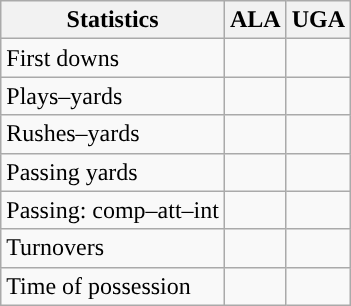<table class="wikitable" style="float:left">
<tr>
<th>Statistics</th>
<th>ALA</th>
<th>UGA</th>
</tr>
<tr>
<td>First downs</td>
<td></td>
<td></td>
</tr>
<tr>
<td>Plays–yards</td>
<td></td>
<td></td>
</tr>
<tr>
<td>Rushes–yards</td>
<td></td>
<td></td>
</tr>
<tr>
<td>Passing yards</td>
<td></td>
<td></td>
</tr>
<tr>
<td>Passing: comp–att–int</td>
<td></td>
<td></td>
</tr>
<tr>
<td>Turnovers</td>
<td></td>
<td></td>
</tr>
<tr>
<td>Time of possession</td>
<td></td>
<td></td>
</tr>
</table>
